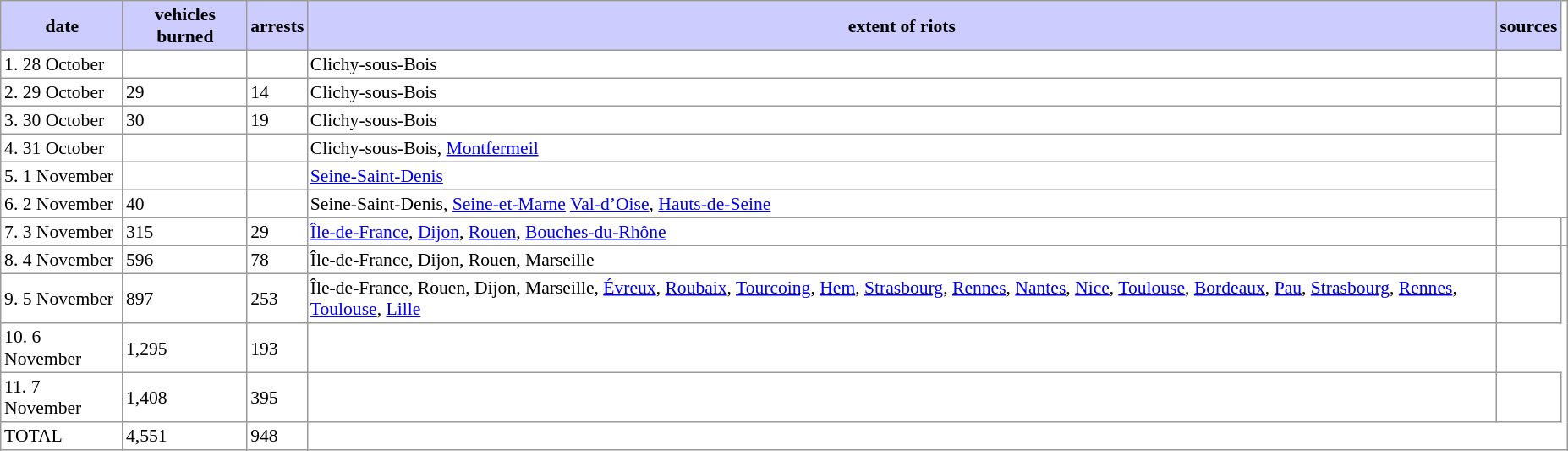<table rules="all" cellpadding="2" cellspacing="0" style="margin: 1em 1em 1em 1em; border: 1px solid #999; font-size: 90%; background-color: white;">
<tr style="background:#ccccff" align="center" |>
<th>date</th>
<th>vehicles burned</th>
<th>arrests</th>
<th>extent of riots</th>
<th>sources</th>
</tr>
<tr>
<td>1. 28 October</td>
<td></td>
<td></td>
<td>Clichy-sous-Bois</td>
</tr>
<tr>
<td>2. 29 October</td>
<td>29</td>
<td>14</td>
<td>Clichy-sous-Bois</td>
<td></td>
</tr>
<tr>
<td>3. 30 October</td>
<td>30</td>
<td>19</td>
<td>Clichy-sous-Bois</td>
<td></td>
</tr>
<tr>
<td>4. 31 October</td>
<td></td>
<td></td>
<td>Clichy-sous-Bois, <a href='#'>Montfermeil</a></td>
</tr>
<tr>
<td>5. 1 November</td>
<td></td>
<td></td>
<td><a href='#'>Seine-Saint-Denis</a></td>
</tr>
<tr>
<td>6. 2 November</td>
<td>40</td>
<td></td>
<td>Seine-Saint-Denis, <a href='#'>Seine-et-Marne</a> <a href='#'>Val-d’Oise</a>, <a href='#'>Hauts-de-Seine</a></td>
</tr>
<tr>
<td>7. 3 November</td>
<td>315</td>
<td>29</td>
<td><a href='#'>Île-de-France</a>, <a href='#'>Dijon</a>, <a href='#'>Rouen</a>, <a href='#'>Bouches-du-Rhône</a></td>
<td></td>
<td></td>
</tr>
<tr>
<td>8. 4 November</td>
<td>596</td>
<td>78</td>
<td>Île-de-France, Dijon, Rouen, Marseille</td>
<td> </td>
</tr>
<tr>
<td>9. 5 November</td>
<td>897</td>
<td>253</td>
<td>Île-de-France,  Rouen, Dijon, Marseille, <a href='#'>Évreux</a>, <a href='#'>Roubaix</a>, <a href='#'>Tourcoing</a>, <a href='#'>Hem</a>, <a href='#'>Strasbourg</a>, <a href='#'>Rennes</a>, <a href='#'>Nantes</a>, <a href='#'>Nice</a>,  <a href='#'>Toulouse</a>, <a href='#'>Bordeaux</a>, <a href='#'>Pau</a>, <a href='#'>Strasbourg</a>, <a href='#'>Rennes</a>, <a href='#'>Toulouse</a>, <a href='#'>Lille</a></td>
<td>  </td>
</tr>
<tr>
<td>10. 6 November</td>
<td>1,295</td>
<td>193</td>
<td> </td>
</tr>
<tr>
<td>11. 7 November</td>
<td>1,408</td>
<td>395</td>
<td></td>
<td></td>
</tr>
<tr>
<td>TOTAL</td>
<td>4,551</td>
<td>948</td>
</tr>
</table>
